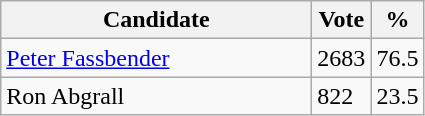<table class="wikitable">
<tr>
<th bgcolor="#DDDDFF" width="200px">Candidate</th>
<th bgcolor="#DDDDFF">Vote</th>
<th bgcolor="#DDDDFF">%</th>
</tr>
<tr>
<td><a href='#'>Peter Fassbender</a></td>
<td>2683</td>
<td>76.5</td>
</tr>
<tr>
<td>Ron Abgrall</td>
<td>822</td>
<td>23.5</td>
</tr>
</table>
